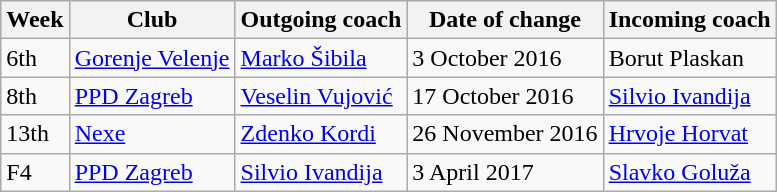<table class="wikitable">
<tr>
<th>Week</th>
<th>Club</th>
<th>Outgoing coach</th>
<th>Date of change</th>
<th>Incoming coach</th>
</tr>
<tr>
<td>6th</td>
<td><a href='#'>Gorenje Velenje</a></td>
<td> <a href='#'>Marko Šibila</a></td>
<td>3 October 2016</td>
<td> Borut Plaskan</td>
</tr>
<tr>
<td>8th</td>
<td><a href='#'>PPD Zagreb</a></td>
<td> <a href='#'>Veselin Vujović</a></td>
<td>17 October 2016</td>
<td> <a href='#'>Silvio Ivandija</a></td>
</tr>
<tr>
<td>13th</td>
<td><a href='#'>Nexe</a></td>
<td> <a href='#'>Zdenko Kordi</a></td>
<td>26 November 2016</td>
<td> <a href='#'>Hrvoje Horvat</a></td>
</tr>
<tr>
<td>F4</td>
<td><a href='#'>PPD Zagreb</a></td>
<td> <a href='#'>Silvio Ivandija</a></td>
<td>3 April 2017</td>
<td> <a href='#'>Slavko Goluža</a></td>
</tr>
</table>
